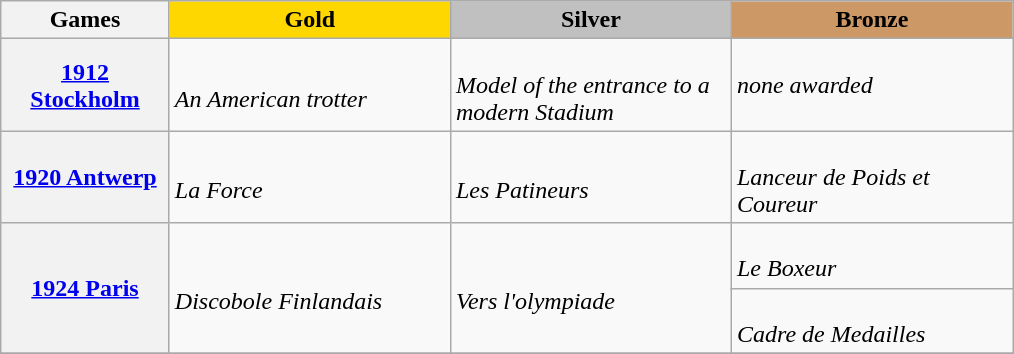<table class="wikitable sortable plainrowheaders">
<tr>
<th scope="col" style="width:105px;">Games</th>
<th scope="col" style="background-color:gold; width:180px;">Gold</th>
<th scope="col" style="background-color:silver; width:180px;">Silver</th>
<th scope="col" style="background-color:#cc9966; width:180px;">Bronze</th>
</tr>
<tr>
<th scope="row"><a href='#'>1912 Stockholm</a></th>
<td><br><em>An American trotter</em></td>
<td><br><em>Model of the entrance to a modern Stadium</em></td>
<td><em>none awarded</em></td>
</tr>
<tr>
<th scope="row"><a href='#'>1920 Antwerp</a></th>
<td><br><em>La Force</em></td>
<td><br><em>Les Patineurs</em></td>
<td><br><em>Lanceur de Poids et Coureur</em></td>
</tr>
<tr>
<th scope="row" rowspan=2><a href='#'>1924 Paris</a></th>
<td rowspan=2><br><em>Discobole Finlandais</em></td>
<td rowspan=2><br><em>Vers l'olympiade</em></td>
<td><br><em>Le Boxeur</em></td>
</tr>
<tr>
<td><br><em>Cadre de Medailles</em></td>
</tr>
<tr>
</tr>
</table>
